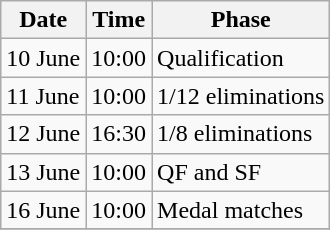<table class=wikitable>
<tr>
<th>Date</th>
<th>Time</th>
<th>Phase</th>
</tr>
<tr>
<td>10 June</td>
<td>10:00</td>
<td>Qualification</td>
</tr>
<tr>
<td>11 June</td>
<td>10:00</td>
<td>1/12 eliminations</td>
</tr>
<tr>
<td>12 June</td>
<td>16:30</td>
<td>1/8 eliminations</td>
</tr>
<tr>
<td>13 June</td>
<td>10:00</td>
<td>QF and SF</td>
</tr>
<tr>
<td>16 June</td>
<td>10:00</td>
<td>Medal matches</td>
</tr>
<tr>
</tr>
</table>
